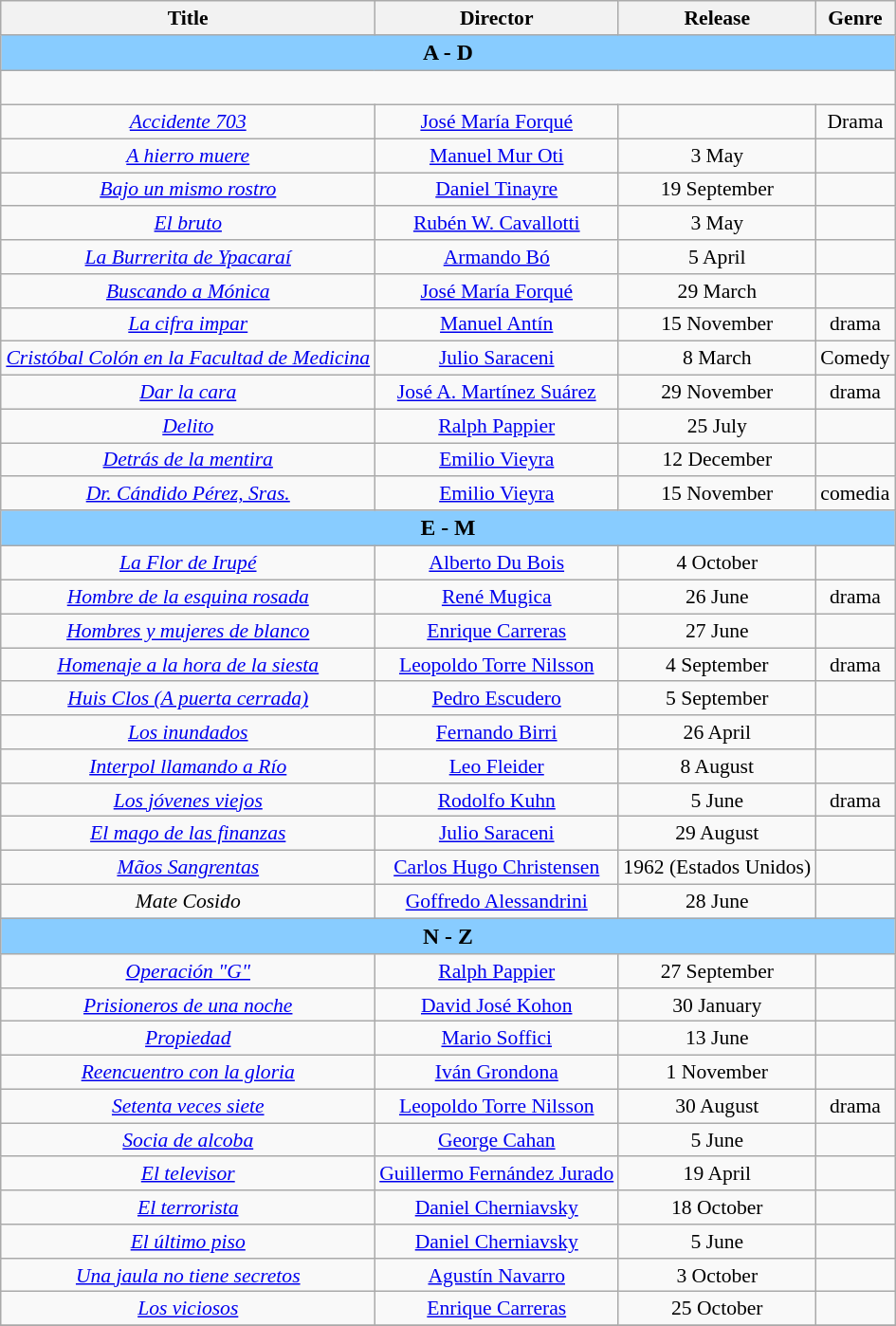<table class="wikitable" style="margin:1em 0 1em 1em; text-align: center; font-size: 90%;">
<tr>
<th scope="col">Title</th>
<th scope="col">Director</th>
<th scope="col">Release</th>
<th scope="col">Genre</th>
</tr>
<tr>
<th colspan="4" style="background-color:#88ccff; font-size:110%;"><strong>A   -   D</strong></th>
</tr>
<tr style="height:24px">
</tr>
<tr>
<td><em><a href='#'>Accidente 703</a></em></td>
<td><a href='#'>José María Forqué</a></td>
<td></td>
<td>Drama</td>
</tr>
<tr>
<td><em><a href='#'>A hierro muere</a></em></td>
<td><a href='#'>Manuel Mur Oti</a></td>
<td>3 May</td>
<td></td>
</tr>
<tr>
<td><em><a href='#'>Bajo un mismo rostro</a></em></td>
<td><a href='#'>Daniel Tinayre</a></td>
<td>19 September</td>
<td></td>
</tr>
<tr>
<td><em><a href='#'>El bruto</a></em></td>
<td><a href='#'>Rubén W. Cavallotti</a></td>
<td>3 May</td>
<td></td>
</tr>
<tr>
<td><em><a href='#'>La Burrerita de Ypacaraí</a></em></td>
<td><a href='#'>Armando Bó</a></td>
<td>5 April</td>
<td></td>
</tr>
<tr>
<td><em><a href='#'>Buscando a Mónica</a></em></td>
<td><a href='#'>José María Forqué</a></td>
<td>29 March</td>
<td></td>
</tr>
<tr>
<td><em><a href='#'>La cifra impar</a></em></td>
<td><a href='#'>Manuel Antín</a></td>
<td>15 November</td>
<td>drama</td>
</tr>
<tr>
<td><em><a href='#'>Cristóbal Colón en la Facultad de Medicina</a></em></td>
<td><a href='#'>Julio Saraceni</a></td>
<td>8 March</td>
<td>Comedy</td>
</tr>
<tr>
<td><em><a href='#'>Dar la cara</a></em></td>
<td><a href='#'>José A. Martínez Suárez</a></td>
<td>29 November</td>
<td>drama</td>
</tr>
<tr>
<td><em><a href='#'>Delito</a></em></td>
<td><a href='#'>Ralph Pappier</a></td>
<td>25 July</td>
<td></td>
</tr>
<tr>
<td><em><a href='#'>Detrás de la mentira</a></em></td>
<td><a href='#'>Emilio Vieyra</a></td>
<td>12 December</td>
<td></td>
</tr>
<tr>
<td><em><a href='#'>Dr. Cándido Pérez, Sras.</a></em></td>
<td><a href='#'>Emilio Vieyra</a></td>
<td>15 November</td>
<td>comedia</td>
</tr>
<tr>
<th colspan="4" style="background-color:#88ccff; font-size:110%;"><strong>E   -   M</strong></th>
</tr>
<tr>
<td><em><a href='#'>La Flor de Irupé</a></em></td>
<td><a href='#'>Alberto Du Bois</a></td>
<td>4 October</td>
<td></td>
</tr>
<tr>
<td><em><a href='#'>Hombre de la esquina rosada</a></em></td>
<td><a href='#'>René Mugica</a></td>
<td>26 June</td>
<td>drama</td>
</tr>
<tr>
<td><em><a href='#'>Hombres y mujeres de blanco</a></em></td>
<td><a href='#'>Enrique Carreras</a></td>
<td>27 June</td>
<td></td>
</tr>
<tr>
<td><em><a href='#'>Homenaje a la hora de la siesta</a></em></td>
<td><a href='#'>Leopoldo Torre Nilsson</a></td>
<td>4 September</td>
<td>drama</td>
</tr>
<tr>
<td><em><a href='#'>Huis Clos (A puerta cerrada)</a></em></td>
<td><a href='#'>Pedro Escudero</a></td>
<td>5 September</td>
<td></td>
</tr>
<tr>
<td><em><a href='#'>Los inundados</a></em></td>
<td><a href='#'>Fernando Birri</a></td>
<td>26 April</td>
<td></td>
</tr>
<tr>
<td><em><a href='#'>Interpol llamando a Río</a></em></td>
<td><a href='#'>Leo Fleider</a></td>
<td>8 August</td>
<td></td>
</tr>
<tr>
<td><em><a href='#'>Los jóvenes viejos</a></em></td>
<td><a href='#'>Rodolfo Kuhn</a></td>
<td>5 June</td>
<td>drama</td>
</tr>
<tr>
<td><em><a href='#'>El mago de las finanzas</a></em></td>
<td><a href='#'>Julio Saraceni</a></td>
<td>29 August</td>
<td></td>
</tr>
<tr>
<td><em><a href='#'>Mãos Sangrentas</a></em></td>
<td><a href='#'>Carlos Hugo Christensen</a></td>
<td>1962 (Estados Unidos)</td>
<td></td>
</tr>
<tr>
<td><em>Mate Cosido</em></td>
<td><a href='#'>Goffredo Alessandrini</a></td>
<td>28 June</td>
<td></td>
</tr>
<tr>
<th colspan="4" style="background-color:#88ccff; font-size:110%;"><strong>N   -   Z</strong></th>
</tr>
<tr>
<td><em><a href='#'>Operación "G"</a></em></td>
<td><a href='#'>Ralph Pappier</a></td>
<td>27 September</td>
<td></td>
</tr>
<tr>
<td><em><a href='#'>Prisioneros de una noche</a></em></td>
<td><a href='#'>David José Kohon</a></td>
<td>30 January</td>
<td></td>
</tr>
<tr>
<td><em><a href='#'>Propiedad</a></em></td>
<td><a href='#'>Mario Soffici</a></td>
<td>13 June</td>
<td></td>
</tr>
<tr>
<td><em><a href='#'>Reencuentro con la gloria</a></em></td>
<td><a href='#'>Iván Grondona</a></td>
<td>1 November</td>
<td></td>
</tr>
<tr>
<td><em><a href='#'>Setenta veces siete</a></em></td>
<td><a href='#'>Leopoldo Torre Nilsson</a></td>
<td>30 August</td>
<td>drama</td>
</tr>
<tr>
<td><em><a href='#'>Socia de alcoba</a></em></td>
<td><a href='#'>George Cahan</a></td>
<td>5 June</td>
<td></td>
</tr>
<tr>
<td><em><a href='#'>El televisor</a></em></td>
<td><a href='#'>Guillermo Fernández Jurado</a></td>
<td>19 April</td>
<td></td>
</tr>
<tr>
<td><em><a href='#'>El terrorista</a></em></td>
<td><a href='#'>Daniel Cherniavsky</a></td>
<td>18 October</td>
<td></td>
</tr>
<tr>
<td><em><a href='#'>El último piso</a></em></td>
<td><a href='#'>Daniel Cherniavsky</a></td>
<td>5 June</td>
<td></td>
</tr>
<tr>
<td><em><a href='#'>Una jaula no tiene secretos</a></em></td>
<td><a href='#'>Agustín Navarro</a></td>
<td>3 October</td>
<td></td>
</tr>
<tr>
<td><em><a href='#'>Los viciosos</a></em></td>
<td><a href='#'>Enrique Carreras</a></td>
<td>25 October</td>
<td></td>
</tr>
<tr>
</tr>
</table>
